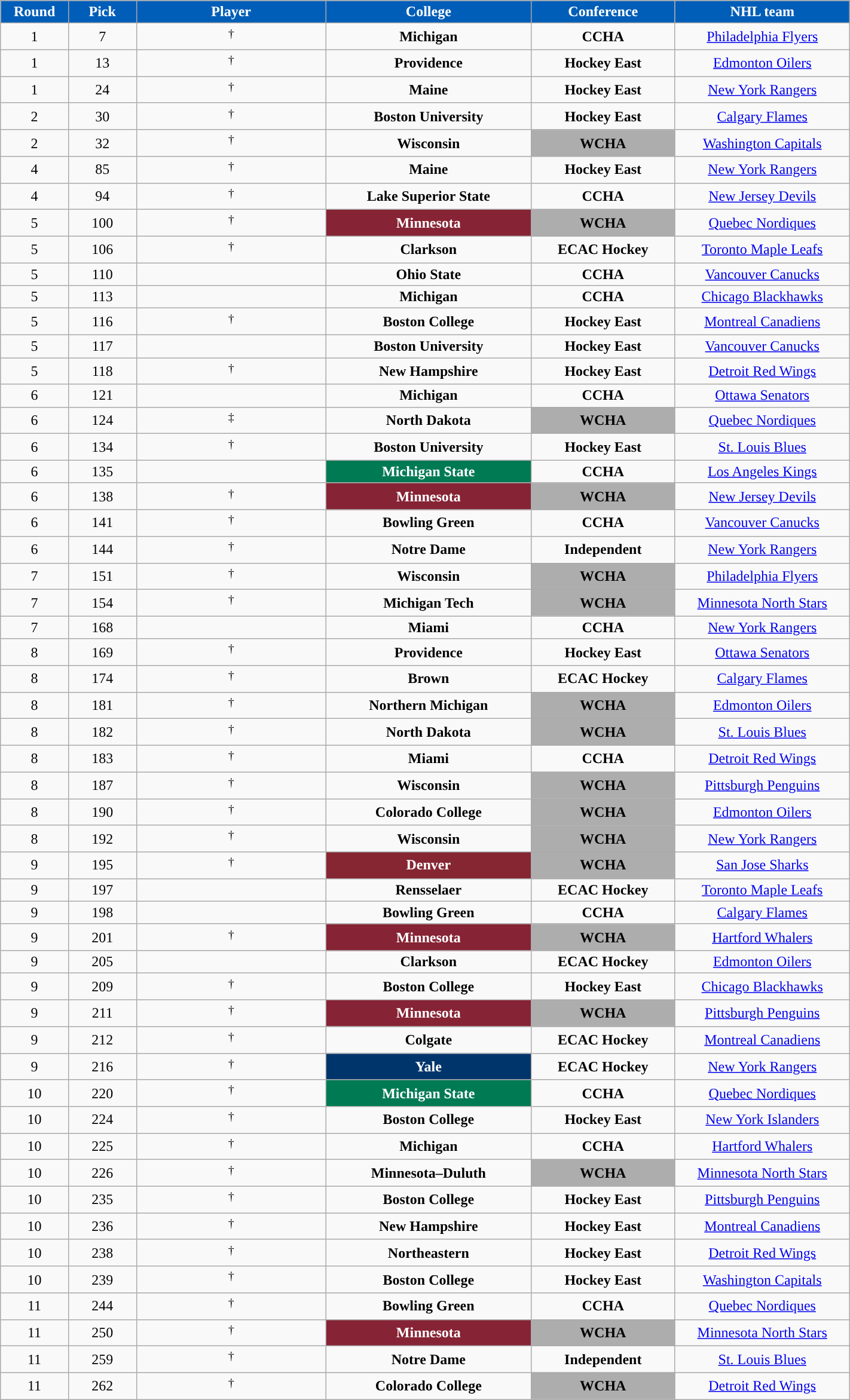<table class="wikitable sortable" width="75%">
<tr>
<th style="color:white; background-color:#005EB8; width: 4em;">Round</th>
<th style="color:white; background-color:#005EB8; width: 4em;">Pick</th>
<th style="color:white; background-color:#005EB8; width: 12em;">Player</th>
<th style="color:white; background-color:#005EB8; width: 13em;">College</th>
<th style="color:white; background-color:#005EB8; width: 9em;">Conference</th>
<th style="color:white; background-color:#005EB8; width: 11em;">NHL team</th>
</tr>
<tr align="center" bgcolor="">
<td>1</td>
<td>7</td>
<td> <sup>†</sup></td>
<td><strong>Michigan</strong></td>
<td><strong>CCHA</strong></td>
<td><a href='#'>Philadelphia Flyers</a></td>
</tr>
<tr align="center" bgcolor="">
<td>1</td>
<td>13</td>
<td> <sup>†</sup></td>
<td><strong>Providence</strong></td>
<td><strong>Hockey East</strong></td>
<td><a href='#'>Edmonton Oilers</a></td>
</tr>
<tr align="center" bgcolor="">
<td>1</td>
<td>24</td>
<td> <sup>†</sup></td>
<td><strong>Maine</strong></td>
<td><strong>Hockey East</strong></td>
<td><a href='#'>New York Rangers</a></td>
</tr>
<tr align="center" bgcolor="">
<td>2</td>
<td>30</td>
<td> <sup>†</sup></td>
<td><strong>Boston University</strong></td>
<td><strong>Hockey East</strong></td>
<td><a href='#'>Calgary Flames</a></td>
</tr>
<tr align="center" bgcolor="">
<td>2</td>
<td>32</td>
<td> <sup>†</sup></td>
<td><strong>Wisconsin</strong></td>
<td style="color:black; background:#ADADAD; "><strong>WCHA</strong></td>
<td><a href='#'>Washington Capitals</a></td>
</tr>
<tr align="center" bgcolor="">
<td>4</td>
<td>85</td>
<td> <sup>†</sup></td>
<td><strong>Maine</strong></td>
<td><strong>Hockey East</strong></td>
<td><a href='#'>New York Rangers</a></td>
</tr>
<tr align="center" bgcolor="">
<td>4</td>
<td>94</td>
<td> <sup>†</sup></td>
<td><strong>Lake Superior State</strong></td>
<td><strong>CCHA</strong></td>
<td><a href='#'>New Jersey Devils</a></td>
</tr>
<tr align="center" bgcolor="">
<td>5</td>
<td>100</td>
<td> <sup>†</sup></td>
<td style="color:white; background:#862334; "><strong>Minnesota</strong></td>
<td style="color:black; background:#ADADAD; "><strong>WCHA</strong></td>
<td><a href='#'>Quebec Nordiques</a></td>
</tr>
<tr align="center" bgcolor="">
<td>5</td>
<td>106</td>
<td> <sup>†</sup></td>
<td><strong>Clarkson</strong></td>
<td><strong>ECAC Hockey</strong></td>
<td><a href='#'>Toronto Maple Leafs</a></td>
</tr>
<tr align="center" bgcolor="">
<td>5</td>
<td>110</td>
<td></td>
<td><strong>Ohio State</strong></td>
<td><strong>CCHA</strong></td>
<td><a href='#'>Vancouver Canucks</a></td>
</tr>
<tr align="center" bgcolor="">
<td>5</td>
<td>113</td>
<td></td>
<td><strong>Michigan</strong></td>
<td><strong>CCHA</strong></td>
<td><a href='#'>Chicago Blackhawks</a></td>
</tr>
<tr align="center" bgcolor="">
<td>5</td>
<td>116</td>
<td> <sup>†</sup></td>
<td><strong>Boston College</strong></td>
<td><strong>Hockey East</strong></td>
<td><a href='#'>Montreal Canadiens</a></td>
</tr>
<tr align="center" bgcolor="">
<td>5</td>
<td>117</td>
<td></td>
<td><strong>Boston University</strong></td>
<td><strong>Hockey East</strong></td>
<td><a href='#'>Vancouver Canucks</a></td>
</tr>
<tr align="center" bgcolor="">
<td>5</td>
<td>118</td>
<td> <sup>†</sup></td>
<td><strong>New Hampshire</strong></td>
<td><strong>Hockey East</strong></td>
<td><a href='#'>Detroit Red Wings</a></td>
</tr>
<tr align="center" bgcolor="">
<td>6</td>
<td>121</td>
<td></td>
<td><strong>Michigan</strong></td>
<td><strong>CCHA</strong></td>
<td><a href='#'>Ottawa Senators</a></td>
</tr>
<tr align="center" bgcolor="">
<td>6</td>
<td>124</td>
<td> <sup>‡</sup></td>
<td><strong>North Dakota</strong></td>
<td style="color:black; background:#ADADAD; "><strong>WCHA</strong></td>
<td><a href='#'>Quebec Nordiques</a></td>
</tr>
<tr align="center" bgcolor="">
<td>6</td>
<td>134</td>
<td> <sup>†</sup></td>
<td><strong>Boston University</strong></td>
<td><strong>Hockey East</strong></td>
<td><a href='#'>St. Louis Blues</a></td>
</tr>
<tr align="center" bgcolor="">
<td>6</td>
<td>135</td>
<td></td>
<td style="color:white; background:#007A53"><strong>Michigan State</strong></td>
<td><strong>CCHA</strong></td>
<td><a href='#'>Los Angeles Kings</a></td>
</tr>
<tr align="center" bgcolor="">
<td>6</td>
<td>138</td>
<td> <sup>†</sup></td>
<td style="color:white; background:#862334; "><strong>Minnesota</strong></td>
<td style="color:black; background:#ADADAD; "><strong>WCHA</strong></td>
<td><a href='#'>New Jersey Devils</a></td>
</tr>
<tr align="center" bgcolor="">
<td>6</td>
<td>141</td>
<td> <sup>†</sup></td>
<td><strong>Bowling Green</strong></td>
<td><strong>CCHA</strong></td>
<td><a href='#'>Vancouver Canucks</a></td>
</tr>
<tr align="center" bgcolor="">
<td>6</td>
<td>144</td>
<td> <sup>†</sup></td>
<td><strong>Notre Dame</strong></td>
<td><strong>Independent</strong></td>
<td><a href='#'>New York Rangers</a></td>
</tr>
<tr align="center" bgcolor="">
<td>7</td>
<td>151</td>
<td> <sup>†</sup></td>
<td><strong>Wisconsin</strong></td>
<td style="color:black; background:#ADADAD; "><strong>WCHA</strong></td>
<td><a href='#'>Philadelphia Flyers</a></td>
</tr>
<tr align="center" bgcolor="">
<td>7</td>
<td>154</td>
<td> <sup>†</sup></td>
<td><strong>Michigan Tech</strong></td>
<td style="color:black; background:#ADADAD; "><strong>WCHA</strong></td>
<td><a href='#'>Minnesota North Stars</a></td>
</tr>
<tr align="center" bgcolor="">
<td>7</td>
<td>168</td>
<td></td>
<td><strong>Miami</strong></td>
<td><strong>CCHA</strong></td>
<td><a href='#'>New York Rangers</a></td>
</tr>
<tr align="center" bgcolor="">
<td>8</td>
<td>169</td>
<td> <sup>†</sup></td>
<td><strong>Providence</strong></td>
<td><strong>Hockey East</strong></td>
<td><a href='#'>Ottawa Senators</a></td>
</tr>
<tr align="center" bgcolor="">
<td>8</td>
<td>174</td>
<td> <sup>†</sup></td>
<td><strong>Brown</strong></td>
<td><strong>ECAC Hockey</strong></td>
<td><a href='#'>Calgary Flames</a></td>
</tr>
<tr align="center" bgcolor="">
<td>8</td>
<td>181</td>
<td> <sup>†</sup></td>
<td><strong>Northern Michigan</strong></td>
<td style="color:black; background:#ADADAD; "><strong>WCHA</strong></td>
<td><a href='#'>Edmonton Oilers</a></td>
</tr>
<tr align="center" bgcolor="">
<td>8</td>
<td>182</td>
<td> <sup>†</sup></td>
<td><strong>North Dakota</strong></td>
<td style="color:black; background:#ADADAD; "><strong>WCHA</strong></td>
<td><a href='#'>St. Louis Blues</a></td>
</tr>
<tr align="center" bgcolor="">
<td>8</td>
<td>183</td>
<td> <sup>†</sup></td>
<td><strong>Miami</strong></td>
<td><strong>CCHA</strong></td>
<td><a href='#'>Detroit Red Wings</a></td>
</tr>
<tr align="center" bgcolor="">
<td>8</td>
<td>187</td>
<td> <sup>†</sup></td>
<td><strong>Wisconsin</strong></td>
<td style="color:black; background:#ADADAD; "><strong>WCHA</strong></td>
<td><a href='#'>Pittsburgh Penguins</a></td>
</tr>
<tr align="center" bgcolor="">
<td>8</td>
<td>190</td>
<td> <sup>†</sup></td>
<td><strong>Colorado College</strong></td>
<td style="color:black; background:#ADADAD; "><strong>WCHA</strong></td>
<td><a href='#'>Edmonton Oilers</a></td>
</tr>
<tr align="center" bgcolor="">
<td>8</td>
<td>192</td>
<td> <sup>†</sup></td>
<td><strong>Wisconsin</strong></td>
<td style="color:black; background:#ADADAD; "><strong>WCHA</strong></td>
<td><a href='#'>New York Rangers</a></td>
</tr>
<tr align="center" bgcolor="">
<td>9</td>
<td>195</td>
<td> <sup>†</sup></td>
<td style="color:white; background:#862633; "><strong>Denver</strong></td>
<td style="color:black; background:#ADADAD; "><strong>WCHA</strong></td>
<td><a href='#'>San Jose Sharks</a></td>
</tr>
<tr align="center" bgcolor="">
<td>9</td>
<td>197</td>
<td></td>
<td><strong>Rensselaer</strong></td>
<td><strong>ECAC Hockey</strong></td>
<td><a href='#'>Toronto Maple Leafs</a></td>
</tr>
<tr align="center" bgcolor="">
<td>9</td>
<td>198</td>
<td></td>
<td><strong>Bowling Green</strong></td>
<td><strong>CCHA</strong></td>
<td><a href='#'>Calgary Flames</a></td>
</tr>
<tr align="center" bgcolor="">
<td>9</td>
<td>201</td>
<td> <sup>†</sup></td>
<td style="color:white; background:#862334; "><strong>Minnesota</strong></td>
<td style="color:black; background:#ADADAD; "><strong>WCHA</strong></td>
<td><a href='#'>Hartford Whalers</a></td>
</tr>
<tr align="center" bgcolor="">
<td>9</td>
<td>205</td>
<td></td>
<td><strong>Clarkson</strong></td>
<td><strong>ECAC Hockey</strong></td>
<td><a href='#'>Edmonton Oilers</a></td>
</tr>
<tr align="center" bgcolor="">
<td>9</td>
<td>209</td>
<td> <sup>†</sup></td>
<td><strong>Boston College</strong></td>
<td><strong>Hockey East</strong></td>
<td><a href='#'>Chicago Blackhawks</a></td>
</tr>
<tr align="center" bgcolor="">
<td>9</td>
<td>211</td>
<td> <sup>†</sup></td>
<td style="color:white; background:#862334; "><strong>Minnesota</strong></td>
<td style="color:black; background:#ADADAD; "><strong>WCHA</strong></td>
<td><a href='#'>Pittsburgh Penguins</a></td>
</tr>
<tr align="center" bgcolor="">
<td>9</td>
<td>212</td>
<td> <sup>†</sup></td>
<td><strong>Colgate</strong></td>
<td><strong>ECAC Hockey</strong></td>
<td><a href='#'>Montreal Canadiens</a></td>
</tr>
<tr align="center" bgcolor="">
<td>9</td>
<td>216</td>
<td> <sup>†</sup></td>
<td style="color:white; background:#00356B"><strong>Yale</strong></td>
<td><strong>ECAC Hockey</strong></td>
<td><a href='#'>New York Rangers</a></td>
</tr>
<tr align="center" bgcolor="">
<td>10</td>
<td>220</td>
<td> <sup>†</sup></td>
<td style="color:white; background:#007A53"><strong>Michigan State</strong></td>
<td><strong>CCHA</strong></td>
<td><a href='#'>Quebec Nordiques</a></td>
</tr>
<tr align="center" bgcolor="">
<td>10</td>
<td>224</td>
<td> <sup>†</sup></td>
<td><strong>Boston College</strong></td>
<td><strong>Hockey East</strong></td>
<td><a href='#'>New York Islanders</a></td>
</tr>
<tr align="center" bgcolor="">
<td>10</td>
<td>225</td>
<td> <sup>†</sup></td>
<td><strong>Michigan</strong></td>
<td><strong>CCHA</strong></td>
<td><a href='#'>Hartford Whalers</a></td>
</tr>
<tr align="center" bgcolor="">
<td>10</td>
<td>226</td>
<td> <sup>†</sup></td>
<td><strong>Minnesota–Duluth</strong></td>
<td style="color:black; background:#ADADAD; "><strong>WCHA</strong></td>
<td><a href='#'>Minnesota North Stars</a></td>
</tr>
<tr align="center" bgcolor="">
<td>10</td>
<td>235</td>
<td> <sup>†</sup></td>
<td><strong>Boston College</strong></td>
<td><strong>Hockey East</strong></td>
<td><a href='#'>Pittsburgh Penguins</a></td>
</tr>
<tr align="center" bgcolor="">
<td>10</td>
<td>236</td>
<td> <sup>†</sup></td>
<td><strong>New Hampshire</strong></td>
<td><strong>Hockey East</strong></td>
<td><a href='#'>Montreal Canadiens</a></td>
</tr>
<tr align="center" bgcolor="">
<td>10</td>
<td>238</td>
<td> <sup>†</sup></td>
<td><strong>Northeastern</strong></td>
<td><strong>Hockey East</strong></td>
<td><a href='#'>Detroit Red Wings</a></td>
</tr>
<tr align="center" bgcolor="">
<td>10</td>
<td>239</td>
<td> <sup>†</sup></td>
<td><strong>Boston College</strong></td>
<td><strong>Hockey East</strong></td>
<td><a href='#'>Washington Capitals</a></td>
</tr>
<tr align="center" bgcolor="">
<td>11</td>
<td>244</td>
<td> <sup>†</sup></td>
<td><strong>Bowling Green</strong></td>
<td><strong>CCHA</strong></td>
<td><a href='#'>Quebec Nordiques</a></td>
</tr>
<tr align="center" bgcolor="">
<td>11</td>
<td>250</td>
<td> <sup>†</sup></td>
<td style="color:white; background:#862334; "><strong>Minnesota</strong></td>
<td style="color:black; background:#ADADAD; "><strong>WCHA</strong></td>
<td><a href='#'>Minnesota North Stars</a></td>
</tr>
<tr align="center" bgcolor="">
<td>11</td>
<td>259</td>
<td> <sup>†</sup></td>
<td><strong>Notre Dame</strong></td>
<td><strong>Independent</strong></td>
<td><a href='#'>St. Louis Blues</a></td>
</tr>
<tr align="center" bgcolor="">
<td>11</td>
<td>262</td>
<td> <sup>†</sup></td>
<td><strong>Colorado College</strong></td>
<td style="color:black; background:#ADADAD; "><strong>WCHA</strong></td>
<td><a href='#'>Detroit Red Wings</a></td>
</tr>
</table>
